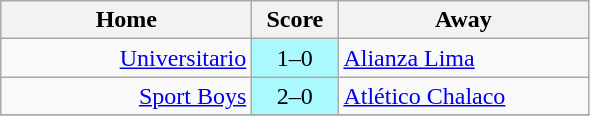<table class="wikitable" style="text-align: center">
<tr>
<th width=160>Home</th>
<th width=50>Score</th>
<th width=160>Away</th>
</tr>
<tr>
<td style="text-align:right"><a href='#'>Universitario</a></td>
<td bgcolor=AAF9FF>1–0</td>
<td style="text-align:left"><a href='#'>Alianza Lima</a></td>
</tr>
<tr>
<td style="text-align:right"><a href='#'>Sport Boys</a></td>
<td bgcolor=AAF9FF>2–0</td>
<td style="text-align:left"><a href='#'>Atlético Chalaco</a></td>
</tr>
<tr>
</tr>
</table>
